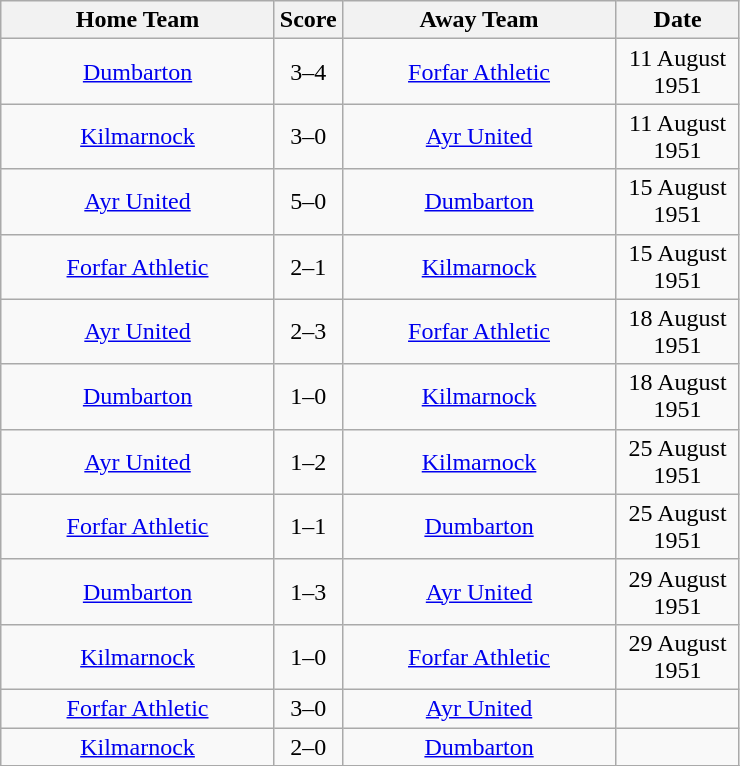<table class="wikitable" style="text-align:center;">
<tr>
<th width=175>Home Team</th>
<th width=20>Score</th>
<th width=175>Away Team</th>
<th width= 75>Date</th>
</tr>
<tr>
<td><a href='#'>Dumbarton</a></td>
<td>3–4</td>
<td><a href='#'>Forfar Athletic</a></td>
<td>11 August 1951</td>
</tr>
<tr>
<td><a href='#'>Kilmarnock</a></td>
<td>3–0</td>
<td><a href='#'>Ayr United</a></td>
<td>11 August 1951</td>
</tr>
<tr>
<td><a href='#'>Ayr United</a></td>
<td>5–0</td>
<td><a href='#'>Dumbarton</a></td>
<td>15 August 1951</td>
</tr>
<tr>
<td><a href='#'>Forfar Athletic</a></td>
<td>2–1</td>
<td><a href='#'>Kilmarnock</a></td>
<td>15 August 1951</td>
</tr>
<tr>
<td><a href='#'>Ayr United</a></td>
<td>2–3</td>
<td><a href='#'>Forfar Athletic</a></td>
<td>18 August 1951</td>
</tr>
<tr>
<td><a href='#'>Dumbarton</a></td>
<td>1–0</td>
<td><a href='#'>Kilmarnock</a></td>
<td>18 August 1951</td>
</tr>
<tr>
<td><a href='#'>Ayr United</a></td>
<td>1–2</td>
<td><a href='#'>Kilmarnock</a></td>
<td>25 August 1951</td>
</tr>
<tr>
<td><a href='#'>Forfar Athletic</a></td>
<td>1–1</td>
<td><a href='#'>Dumbarton</a></td>
<td>25 August 1951</td>
</tr>
<tr>
<td><a href='#'>Dumbarton</a></td>
<td>1–3</td>
<td><a href='#'>Ayr United</a></td>
<td>29 August 1951</td>
</tr>
<tr>
<td><a href='#'>Kilmarnock</a></td>
<td>1–0</td>
<td><a href='#'>Forfar Athletic</a></td>
<td>29 August 1951</td>
</tr>
<tr>
<td><a href='#'>Forfar Athletic</a></td>
<td>3–0</td>
<td><a href='#'>Ayr United</a></td>
<td></td>
</tr>
<tr>
<td><a href='#'>Kilmarnock</a></td>
<td>2–0</td>
<td><a href='#'>Dumbarton</a></td>
<td></td>
</tr>
<tr>
</tr>
</table>
